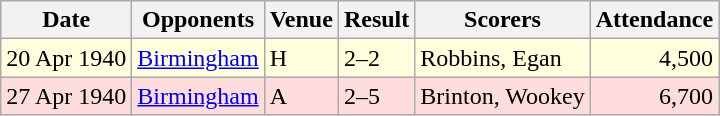<table class="wikitable">
<tr>
<th>Date</th>
<th>Opponents</th>
<th>Venue</th>
<th>Result</th>
<th>Scorers</th>
<th>Attendance</th>
</tr>
<tr bgcolor="#ffffdd">
<td>20 Apr 1940</td>
<td><a href='#'>Birmingham</a></td>
<td>H</td>
<td>2–2</td>
<td>Robbins, Egan</td>
<td align="right">4,500</td>
</tr>
<tr bgcolor="#ffdddd">
<td>27 Apr 1940</td>
<td><a href='#'>Birmingham</a></td>
<td>A</td>
<td>2–5</td>
<td>Brinton, Wookey</td>
<td align="right">6,700</td>
</tr>
</table>
